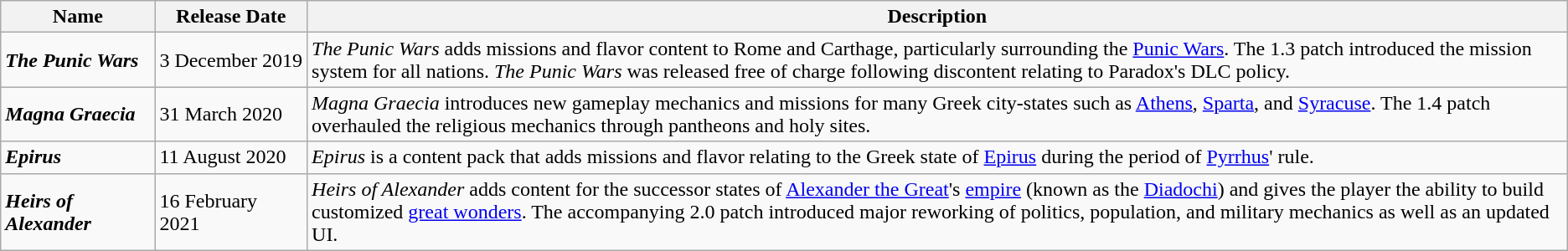<table class="wikitable">
<tr>
<th>Name</th>
<th>Release Date</th>
<th>Description</th>
</tr>
<tr>
<td style="white-space: nowrap;"><strong><em>The Punic Wars</em></strong></td>
<td style="white-space: nowrap;">3 December 2019</td>
<td><em>The Punic Wars</em> adds missions and flavor content to Rome and Carthage, particularly surrounding the <a href='#'>Punic Wars</a>. The 1.3 patch introduced the mission system for all nations. <em>The Punic Wars</em> was released free of charge following discontent relating to Paradox's DLC policy.</td>
</tr>
<tr>
<td><strong><em>Magna Graecia</em></strong></td>
<td>31 March 2020</td>
<td><em>Magna Graecia</em> introduces new gameplay mechanics and missions for many Greek city-states such as <a href='#'>Athens</a>, <a href='#'>Sparta</a>, and <a href='#'>Syracuse</a>. The 1.4 patch overhauled the religious mechanics through pantheons and holy sites.</td>
</tr>
<tr>
<td><strong><em>Epirus</em></strong></td>
<td>11 August 2020</td>
<td><em>Epirus</em> is a content pack that adds missions and flavor relating to the Greek state of <a href='#'>Epirus</a> during the period of <a href='#'>Pyrrhus</a>' rule.</td>
</tr>
<tr>
<td><strong><em>Heirs of Alexander</em></strong></td>
<td>16 February 2021</td>
<td><em>Heirs of Alexander</em> adds content for the successor states of <a href='#'>Alexander the Great</a>'s <a href='#'>empire</a> (known as the <a href='#'>Diadochi</a>) and gives the player the ability to build customized <a href='#'>great wonders</a>. The accompanying 2.0 patch introduced major reworking of politics, population, and military mechanics as well as an updated UI.</td>
</tr>
</table>
